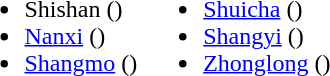<table>
<tr>
<td valign="top"><br><ul><li>Shishan ()</li><li><a href='#'>Nanxi</a> ()</li><li><a href='#'>Shangmo</a> ()</li></ul></td>
<td valign="top"><br><ul><li><a href='#'>Shuicha</a> ()</li><li><a href='#'>Shangyi</a> ()</li><li><a href='#'>Zhonglong</a> ()</li></ul></td>
</tr>
</table>
